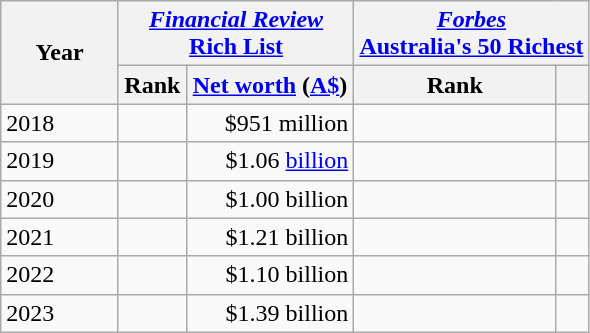<table class="wikitable">
<tr>
<th rowspan=2>Year</th>
<th colspan=2 width=40%><em><a href='#'>Financial Review</a></em><br><a href='#'>Rich List</a></th>
<th colspan=2 width=40%><em><a href='#'>Forbes</a></em><br><a href='#'>Australia's 50 Richest</a></th>
</tr>
<tr>
<th>Rank</th>
<th><a href='#'>Net worth</a> (<a href='#'>A$</a>)</th>
<th>Rank</th>
<th></th>
</tr>
<tr>
<td>2018</td>
<td align="center"></td>
<td align="right">$951 million </td>
<td align="center"></td>
<td align="right"></td>
</tr>
<tr>
<td>2019</td>
<td align="center"></td>
<td align="right">$1.06 <a href='#'>billion</a> </td>
<td align="center"></td>
<td align="right"></td>
</tr>
<tr>
<td>2020</td>
<td align="center"></td>
<td align="right">$1.00 billion </td>
<td align="center"></td>
<td align="right"></td>
</tr>
<tr>
<td>2021</td>
<td align="center"></td>
<td align="right">$1.21 billion </td>
<td align="center"></td>
<td align="right"></td>
</tr>
<tr>
<td>2022</td>
<td align="center"></td>
<td align="right">$1.10 billion </td>
<td align="center"></td>
<td align="right"></td>
</tr>
<tr>
<td>2023</td>
<td align="center"></td>
<td align="right">$1.39 billion </td>
<td align="center"></td>
<td align="right"></td>
</tr>
</table>
